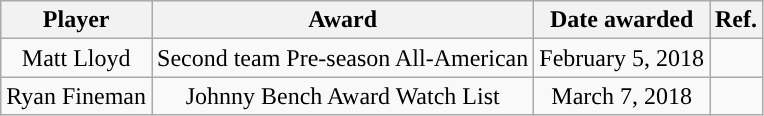<table class="wikitable sortable sortable" style="text-align: center">
<tr align=center>
<th>Player</th>
<th>Award</th>
<th>Date awarded</th>
<th>Ref.</th>
</tr>
<tr>
<td>Matt Lloyd</td>
<td rowspan="1">Second team Pre-season All-American</td>
<td rowspan="1">February 5, 2018</td>
<td rowspan="1"></td>
</tr>
<tr>
<td>Ryan Fineman</td>
<td rowspan="1">Johnny Bench Award Watch List</td>
<td rowspan="1">March 7, 2018</td>
<td rowspan="1"></td>
</tr>
</table>
